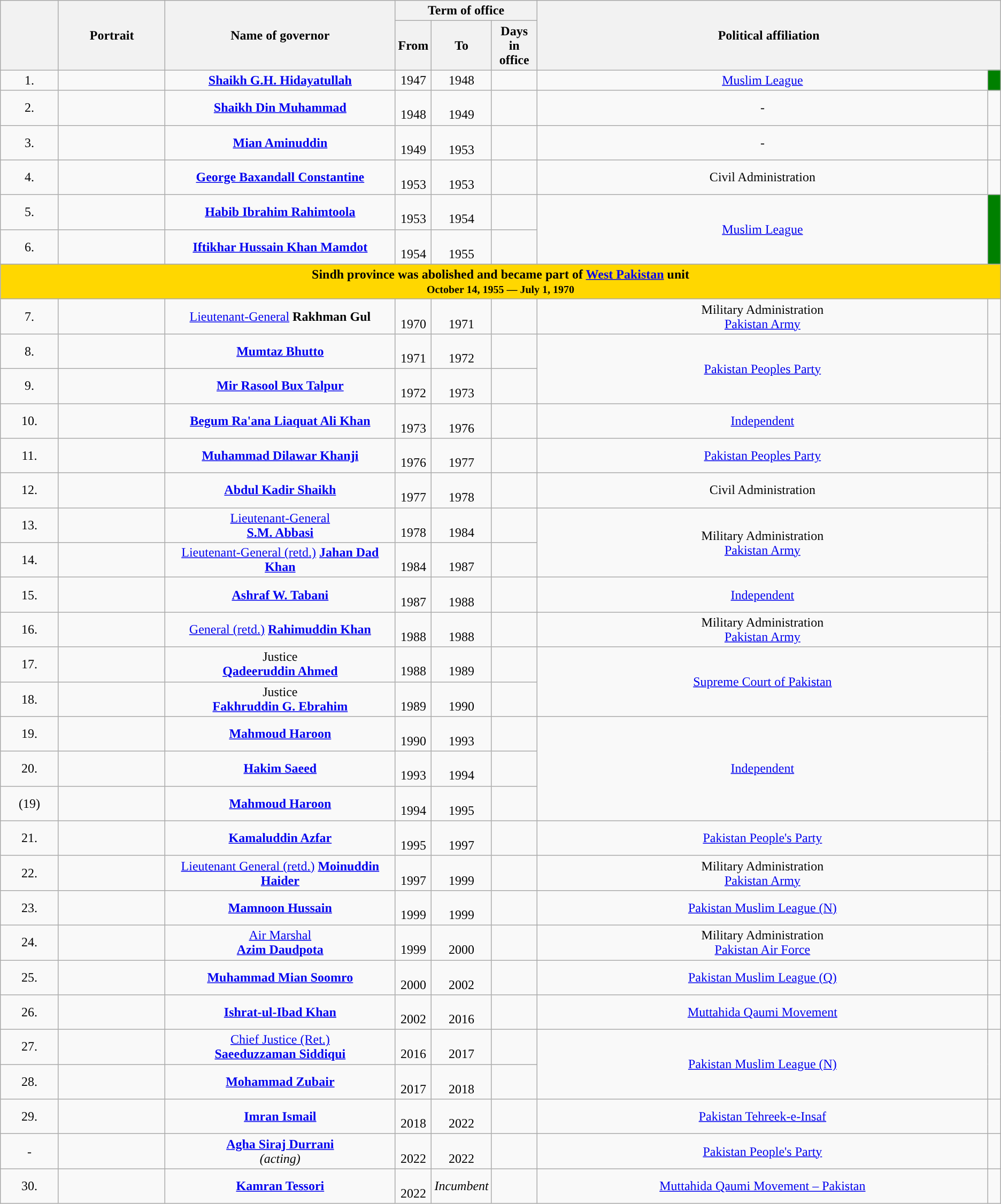<table class="wikitable sortable"  style="clear:right; text-align:center">
<tr>
<th rowspan = "2" scope="col"></th>
<th rowspan = "2" scope="col">Portrait</th>
<th rowspan = "2" style="width:23%;"scope="col">Name of governor</th>
<th colspan = "3" style="width:10%;">Term of office</th>
<th rowspan = "2" colspan="2" scope="col">Political affiliation</th>
</tr>
<tr>
<th>From</th>
<th>To</th>
<th>Days in office</th>
</tr>
<tr>
<td>1.</td>
<td></td>
<td><strong><a href='#'>Shaikh G.H. Hidayatullah</a></strong></td>
<td> 1947</td>
<td> 1948</td>
<td></td>
<td><a href='#'>Muslim League</a></td>
<td style="background-color: #008000;"></td>
</tr>
<tr>
<td>2.</td>
<td></td>
<td><strong><a href='#'>Shaikh Din Muhammad</a></strong></td>
<td><br> 1948</td>
<td><br> 1949</td>
<td></td>
<td>-</td>
<td></td>
</tr>
<tr>
<td>3.</td>
<td></td>
<td><strong><a href='#'>Mian Aminuddin</a></strong></td>
<td><br> 1949</td>
<td><br>1953</td>
<td></td>
<td>-</td>
<td></td>
</tr>
<tr>
<td>4.</td>
<td></td>
<td><strong><a href='#'>George Baxandall Constantine</a></strong></td>
<td><br> 1953</td>
<td><br> 1953</td>
<td></td>
<td>Civil Administration</td>
<td></td>
</tr>
<tr>
<td>5.</td>
<td></td>
<td><strong><a href='#'>Habib Ibrahim Rahimtoola</a></strong></td>
<td><br> 1953</td>
<td><br> 1954</td>
<td></td>
<td rowspan="2"><a href='#'>Muslim League</a></td>
<td rowspan="2" style="background-color: #008000;"></td>
</tr>
<tr>
<td>6.</td>
<td></td>
<td><strong><a href='#'>Iftikhar Hussain Khan Mamdot</a></strong></td>
<td><br> 1954</td>
<td><br> 1955</td>
<td></td>
</tr>
<tr>
</tr>
<tr bgcolor=Gold>
<td colspan="9"><strong>Sindh province was abolished and became part of <a href='#'>West Pakistan</a> unit<br> <small>October 14, 1955 — July 1, 1970</small></strong></td>
</tr>
<tr>
<td>7.</td>
<td></td>
<td><a href='#'>Lieutenant-General</a> <strong>Rakhman Gul</strong></td>
<td><br> 1970</td>
<td><br> 1971</td>
<td></td>
<td>Military Administration <br> <a href='#'>Pakistan Army</a></td>
<td></td>
</tr>
<tr>
<td>8.</td>
<td></td>
<td><strong><a href='#'>Mumtaz Bhutto</a></strong></td>
<td><br> 1971</td>
<td><br> 1972</td>
<td></td>
<td rowspan="2"><a href='#'>Pakistan Peoples Party</a></td>
<td rowspan="2"></td>
</tr>
<tr>
<td>9.</td>
<td></td>
<td><strong><a href='#'>Mir Rasool Bux Talpur</a></strong></td>
<td><br> 1972</td>
<td><br> 1973</td>
<td></td>
</tr>
<tr>
<td>10.</td>
<td></td>
<td><strong><a href='#'>Begum Ra'ana Liaquat Ali Khan</a></strong></td>
<td><br> 1973</td>
<td><br> 1976</td>
<td></td>
<td><a href='#'>Independent</a></td>
</tr>
<tr>
<td>11.</td>
<td></td>
<td><strong><a href='#'>Muhammad Dilawar Khanji</a></strong></td>
<td><br> 1976</td>
<td><br> 1977</td>
<td></td>
<td><a href='#'>Pakistan Peoples Party</a></td>
<td></td>
</tr>
<tr>
<td>12.</td>
<td></td>
<td><strong><a href='#'>Abdul Kadir Shaikh</a></strong></td>
<td><br> 1977</td>
<td><br> 1978</td>
<td></td>
<td>Civil Administration</td>
<td></td>
</tr>
<tr>
<td>13.</td>
<td></td>
<td><a href='#'>Lieutenant-General</a> <br> <strong><a href='#'>S.M. Abbasi</a></strong></td>
<td><br> 1978</td>
<td><br> 1984</td>
<td></td>
<td rowspan="2">Military Administration <br> <a href='#'>Pakistan Army</a></td>
</tr>
<tr>
<td>14.</td>
<td></td>
<td><a href='#'>Lieutenant-General (retd.)</a> <strong><a href='#'>Jahan Dad Khan</a></strong></td>
<td><br> 1984</td>
<td><br> 1987</td>
<td></td>
</tr>
<tr>
<td>15.</td>
<td></td>
<td><strong><a href='#'>Ashraf W. Tabani</a></strong></td>
<td><br> 1987</td>
<td><br> 1988</td>
<td></td>
<td><a href='#'>Independent</a></td>
</tr>
<tr>
<td>16.</td>
<td></td>
<td><a href='#'>General (retd.)</a> <strong><a href='#'>Rahimuddin Khan</a></strong></td>
<td><br> 1988</td>
<td><br> 1988</td>
<td></td>
<td>Military Administration <br> <a href='#'>Pakistan Army</a></td>
<td></td>
</tr>
<tr>
<td>17.</td>
<td></td>
<td>Justice<br> <strong><a href='#'>Qadeeruddin Ahmed</a></strong></td>
<td><br> 1988</td>
<td><br> 1989</td>
<td></td>
<td rowspan="2"><a href='#'>Supreme Court of Pakistan</a></td>
</tr>
<tr>
<td>18.</td>
<td></td>
<td>Justice<br> <strong><a href='#'>Fakhruddin G. Ebrahim</a></strong></td>
<td><br> 1989</td>
<td><br> 1990</td>
<td></td>
</tr>
<tr>
<td>19.</td>
<td></td>
<td><strong><a href='#'>Mahmoud Haroon</a></strong></td>
<td><br> 1990</td>
<td><br> 1993</td>
<td></td>
<td rowspan="3"><a href='#'>Independent</a></td>
</tr>
<tr>
<td>20.</td>
<td></td>
<td><strong><a href='#'>Hakim Saeed</a></strong></td>
<td><br> 1993</td>
<td><br> 1994</td>
<td></td>
</tr>
<tr>
<td>(19)</td>
<td></td>
<td><strong><a href='#'>Mahmoud Haroon</a></strong></td>
<td><br> 1994</td>
<td><br> 1995</td>
<td></td>
</tr>
<tr>
<td>21.</td>
<td></td>
<td><strong><a href='#'>Kamaluddin Azfar</a></strong></td>
<td><br> 1995</td>
<td><br> 1997</td>
<td></td>
<td><a href='#'>Pakistan People's Party</a></td>
<td></td>
</tr>
<tr>
<td>22.</td>
<td></td>
<td><a href='#'>Lieutenant General (retd.)</a> <strong><a href='#'>Moinuddin Haider</a></strong></td>
<td><br> 1997</td>
<td><br> 1999</td>
<td></td>
<td>Military Administration <br> <a href='#'>Pakistan Army</a></td>
</tr>
<tr>
<td>23.</td>
<td></td>
<td><strong><a href='#'>Mamnoon Hussain</a></strong></td>
<td><br> 1999</td>
<td><br> 1999</td>
<td></td>
<td><a href='#'>Pakistan Muslim League (N)</a></td>
<td></td>
</tr>
<tr>
<td>24.</td>
<td></td>
<td><a href='#'>Air Marshal</a> <br><strong><a href='#'>Azim Daudpota</a></strong></td>
<td><br> 1999</td>
<td><br> 2000</td>
<td></td>
<td>Military Administration <br> <a href='#'>Pakistan Air Force</a></td>
</tr>
<tr>
<td>25.</td>
<td></td>
<td><strong><a href='#'>Muhammad Mian Soomro</a></strong></td>
<td><br> 2000</td>
<td><br> 2002</td>
<td></td>
<td><a href='#'>Pakistan Muslim League (Q)</a></td>
<td></td>
</tr>
<tr>
<td>26.</td>
<td></td>
<td><strong><a href='#'>Ishrat-ul-Ibad Khan</a></strong></td>
<td><br> 2002</td>
<td><br> 2016</td>
<td></td>
<td><a href='#'>Muttahida Qaumi Movement</a></td>
<td></td>
</tr>
<tr>
<td>27.</td>
<td></td>
<td><a href='#'>Chief Justice (Ret.)</a><br> <strong><a href='#'>Saeeduzzaman Siddiqui</a></strong></td>
<td><br> 2016</td>
<td><br> 2017</td>
<td></td>
<td rowspan="2"><a href='#'>Pakistan Muslim League (N)</a></td>
<td rowspan="2"></td>
</tr>
<tr>
<td>28.</td>
<td></td>
<td><strong><a href='#'>Mohammad Zubair</a></strong></td>
<td><br> 2017</td>
<td><br> 2018</td>
<td></td>
</tr>
<tr>
<td>29.</td>
<td></td>
<td><strong><a href='#'>Imran Ismail</a></strong></td>
<td><br> 2018</td>
<td><br> 2022</td>
<td></td>
<td><a href='#'>Pakistan Tehreek-e-Insaf</a></td>
<td></td>
</tr>
<tr>
<td>-</td>
<td></td>
<td><strong><a href='#'>Agha Siraj Durrani</a></strong> <br><em>(acting)</em></td>
<td><br> 2022</td>
<td><br> 2022</td>
<td></td>
<td><a href='#'>Pakistan People's Party</a></td>
<td></td>
</tr>
<tr>
<td>30.</td>
<td></td>
<td><strong><a href='#'>Kamran Tessori</a></strong></td>
<td><br> 2022</td>
<td><em>Incumbent</em></td>
<td></td>
<td><a href='#'>Muttahida Qaumi Movement – Pakistan</a></td>
<td></td>
</tr>
</table>
